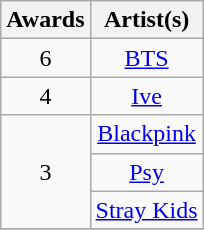<table class="wikitable" style="text-align:center">
<tr>
<th scope="col">Awards</th>
<th scope="col">Artist(s)</th>
</tr>
<tr>
<td>6</td>
<td><a href='#'>BTS</a></td>
</tr>
<tr>
<td>4</td>
<td><a href='#'>Ive</a></td>
</tr>
<tr>
<td rowspan="3">3</td>
<td><a href='#'>Blackpink</a></td>
</tr>
<tr>
<td><a href='#'>Psy</a></td>
</tr>
<tr>
<td><a href='#'>Stray Kids</a></td>
</tr>
<tr>
</tr>
</table>
